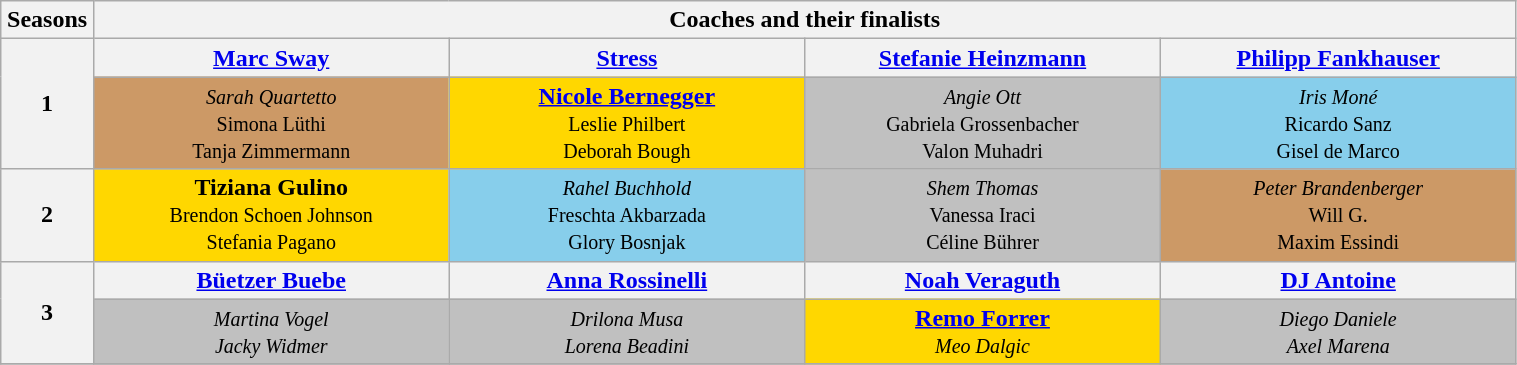<table class="wikitable nowrap" style="text-align:center; width:80%">
<tr>
<th style="width:5%">Seasons</th>
<th colspan="4" style="width:95%">Coaches and their finalists</th>
</tr>
<tr>
<th scope="row" rowspan="2">1</th>
<th style="width:23%" scope="col"><a href='#'>Marc Sway</a></th>
<th style="width:23%" scope="col"><a href='#'>Stress</a></th>
<th style="width:23%" scope="col"><a href='#'>Stefanie Heinzmann</a></th>
<th style="width:23%" scope="col"><a href='#'>Philipp Fankhauser</a></th>
</tr>
<tr>
<td style="background:#c96"><small><em>Sarah Quartetto</em><br>Simona Lüthi<br>Tanja Zimmermann</small></td>
<td style="background:gold"><strong><a href='#'>Nicole Bernegger</a></strong><br><small>Leslie Philbert<br>Deborah Bough</small></td>
<td style="background:silver"><small><em>Angie Ott</em><br>Gabriela Grossenbacher<br>Valon Muhadri</small></td>
<td style="background:skyblue"><small><em>Iris Moné</em><br>Ricardo Sanz<br>Gisel de Marco</small></td>
</tr>
<tr>
<th scope="row">2</th>
<td style="background:gold"><strong>Tiziana Gulino</strong><br><small>Brendon Schoen Johnson<br>Stefania Pagano</small></td>
<td style="background:skyblue"><small><em>Rahel Buchhold</em><br>Freschta Akbarzada<br>Glory Bosnjak</small></td>
<td style="background:silver"><small><em>Shem Thomas</em><br>Vanessa Iraci<br>Céline Bührer</small></td>
<td style="background:#c96"><small><em>Peter Brandenberger</em><br>Will G.<br>Maxim Essindi</small></td>
</tr>
<tr>
<th scope="row" rowspan="2">3</th>
<th scope="col"><a href='#'>Büetzer Buebe</a></th>
<th scope="col"><a href='#'>Anna Rossinelli</a></th>
<th scope="col"><a href='#'>Noah Veraguth</a></th>
<th scope="col"><a href='#'>DJ Antoine</a></th>
</tr>
<tr>
<td style="background:silver"><small><em>Martina Vogel</em><br><em>Jacky Widmer</em></small></td>
<td style="background:silver"><small><em>Drilona Musa<br>Lorena Beadini</em></small></td>
<td style="background:gold"><strong><a href='#'>Remo Forrer</a></strong><br><small><em>Meo Dalgic</em></small></td>
<td style="background:silver"><small><em>Diego Daniele<br>Axel Marena</em></small></td>
</tr>
<tr>
</tr>
</table>
